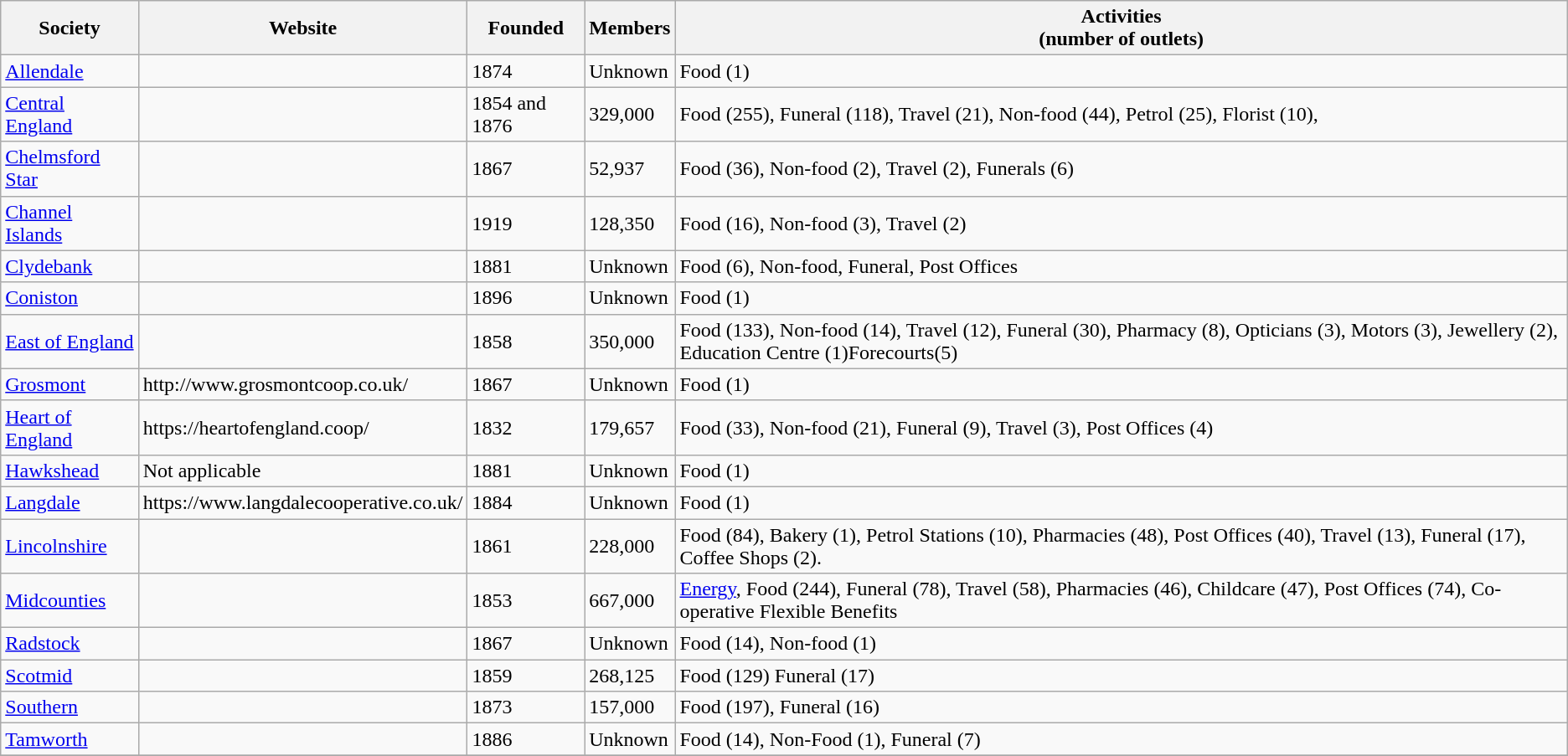<table class="wikitable sortable">
<tr>
<th>Society</th>
<th>Website</th>
<th>Founded</th>
<th data-sort-type=number>Members</th>
<th>Activities<br><span>(number of outlets)</span></th>
</tr>
<tr>
<td><a href='#'>Allendale</a></td>
<td></td>
<td>1874</td>
<td>Unknown</td>
<td>Food (1)</td>
</tr>
<tr>
<td><a href='#'>Central England</a></td>
<td></td>
<td>1854 and 1876</td>
<td>329,000</td>
<td>Food (255), Funeral (118), Travel (21), Non-food (44), Petrol (25), Florist (10),</td>
</tr>
<tr>
<td><a href='#'>Chelmsford Star</a></td>
<td></td>
<td>1867</td>
<td>52,937</td>
<td>Food (36), Non-food (2), Travel (2), Funerals (6)</td>
</tr>
<tr>
<td><a href='#'>Channel Islands</a></td>
<td></td>
<td>1919</td>
<td>128,350</td>
<td>Food (16), Non-food (3), Travel (2)</td>
</tr>
<tr>
<td><a href='#'>Clydebank</a></td>
<td></td>
<td>1881</td>
<td>Unknown</td>
<td>Food (6), Non-food, Funeral, Post Offices</td>
</tr>
<tr>
<td><a href='#'>Coniston</a></td>
<td></td>
<td>1896</td>
<td>Unknown</td>
<td>Food (1)</td>
</tr>
<tr>
<td><a href='#'>East of England</a></td>
<td></td>
<td>1858</td>
<td>350,000</td>
<td>Food (133), Non-food (14), Travel (12), Funeral (30), Pharmacy (8), Opticians (3), Motors (3), Jewellery (2), Education Centre (1)Forecourts(5)</td>
</tr>
<tr>
<td><a href='#'>Grosmont</a></td>
<td>http://www.grosmontcoop.co.uk/</td>
<td>1867</td>
<td>Unknown</td>
<td>Food (1)</td>
</tr>
<tr>
<td><a href='#'>Heart of England</a></td>
<td>https://heartofengland.coop/</td>
<td>1832</td>
<td>179,657</td>
<td>Food (33), Non-food (21), Funeral (9), Travel (3), Post Offices (4)</td>
</tr>
<tr>
<td><a href='#'>Hawkshead</a></td>
<td>Not applicable</td>
<td>1881</td>
<td>Unknown</td>
<td>Food (1)</td>
</tr>
<tr>
<td><a href='#'>Langdale</a></td>
<td>https://www.langdalecooperative.co.uk/</td>
<td>1884</td>
<td>Unknown</td>
<td>Food (1)</td>
</tr>
<tr>
<td><a href='#'>Lincolnshire</a></td>
<td></td>
<td>1861</td>
<td>228,000</td>
<td>Food (84), Bakery (1), Petrol Stations (10), Pharmacies (48), Post Offices (40), Travel (13), Funeral (17), Coffee Shops (2).</td>
</tr>
<tr>
<td><a href='#'>Midcounties</a></td>
<td></td>
<td>1853</td>
<td>667,000</td>
<td><a href='#'>Energy</a>, Food (244), Funeral (78), Travel (58), Pharmacies (46), Childcare (47), Post Offices (74), Co-operative Flexible Benefits</td>
</tr>
<tr>
<td><a href='#'>Radstock</a></td>
<td></td>
<td>1867</td>
<td>Unknown</td>
<td>Food (14), Non-food (1)</td>
</tr>
<tr>
<td><a href='#'>Scotmid</a></td>
<td></td>
<td>1859</td>
<td>268,125</td>
<td>Food (129) Funeral (17)</td>
</tr>
<tr>
<td><a href='#'>Southern</a></td>
<td></td>
<td>1873</td>
<td>157,000</td>
<td>Food (197), Funeral (16)</td>
</tr>
<tr>
<td><a href='#'>Tamworth</a></td>
<td></td>
<td>1886</td>
<td>Unknown</td>
<td>Food (14), Non-Food (1), Funeral (7)</td>
</tr>
<tr>
</tr>
</table>
